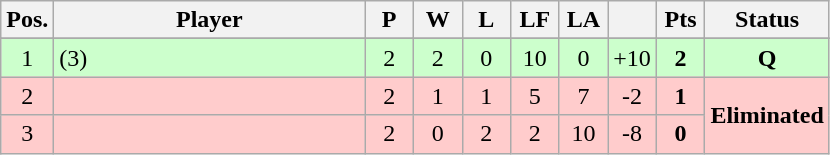<table class="wikitable" style="text-align:center; margin: 1em auto 1em auto, align:left">
<tr>
<th width=25>Pos.</th>
<th width=200>Player</th>
<th width=25>P</th>
<th width=25>W</th>
<th width=25>L</th>
<th width=25>LF</th>
<th width=25>LA</th>
<th width=25></th>
<th width=25>Pts</th>
<th width=75>Status</th>
</tr>
<tr>
</tr>
<tr style="background:#CCFFCC;">
<td>1</td>
<td align=left> (3)</td>
<td>2</td>
<td>2</td>
<td>0</td>
<td>10</td>
<td>0</td>
<td>+10</td>
<td><strong>2</strong></td>
<td><strong>Q</strong></td>
</tr>
<tr style="background:#FFCCCC;">
<td>2</td>
<td align=left></td>
<td>2</td>
<td>1</td>
<td>1</td>
<td>5</td>
<td>7</td>
<td>-2</td>
<td><strong>1</strong></td>
<td rowspan=2><strong>Eliminated</strong></td>
</tr>
<tr style="background:#FFCCCC;">
<td>3</td>
<td align=left></td>
<td>2</td>
<td>0</td>
<td>2</td>
<td>2</td>
<td>10</td>
<td>-8</td>
<td><strong>0</strong></td>
</tr>
</table>
